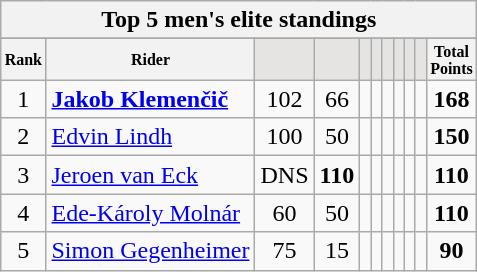<table class="wikitable sortable">
<tr>
<th colspan=12 align="center"><strong>Top 5 men's elite standings</strong></th>
</tr>
<tr>
</tr>
<tr style="font-size:8pt;font-weight:bold">
<th align="center">Rank</th>
<th align="center">Rider</th>
<th class=unsortable style="background:#E5E4E2;"><small></small></th>
<th class=unsortable style="background:#E5E4E2;"><small></small></th>
<th class=unsortable style="background:#E5E4E2;"><small></small></th>
<th class=unsortable style="background:#E5E4E2;"><small></small></th>
<th class=unsortable style="background:#E5E4E2;"><small></small></th>
<th class=unsortable style="background:#E5E4E2;"><small></small></th>
<th class=unsortable style="background:#E5E4E2;"><small></small></th>
<th class=unsortable style="background:#E5E4E2;"><small></small></th>
<th align="center">Total<br>Points</th>
</tr>
<tr>
<td align=center>1</td>
<td> <strong><a href='#'>Jakob Klemenčič</a></strong></td>
<td align=center>102</td>
<td align=center>66</td>
<td align=center></td>
<td align=center></td>
<td align=center></td>
<td align=center></td>
<td align=center></td>
<td align=center></td>
<td align=center><strong>168</strong></td>
</tr>
<tr>
<td align=center>2</td>
<td> <a href='#'>Edvin Lindh</a></td>
<td align=center>100</td>
<td align=center>50</td>
<td align=center></td>
<td align=center></td>
<td align=center></td>
<td align=center></td>
<td align=center></td>
<td align=center></td>
<td align=center><strong>150</strong></td>
</tr>
<tr>
<td align=center>3</td>
<td> <a href='#'>Jeroen van Eck</a></td>
<td align=center>DNS</td>
<td align=center><strong>110</strong></td>
<td align=center></td>
<td align=center></td>
<td align=center></td>
<td align=center></td>
<td align=center></td>
<td align=center></td>
<td align=center><strong>110</strong></td>
</tr>
<tr>
<td align=center>4</td>
<td> <a href='#'>Ede-Károly Molnár</a></td>
<td align=center>60</td>
<td align=center>50</td>
<td align=center></td>
<td align=center></td>
<td align=center></td>
<td align=center></td>
<td align=center></td>
<td align=center></td>
<td align=center><strong>110</strong></td>
</tr>
<tr>
<td align=center>5</td>
<td> <a href='#'>Simon Gegenheimer</a></td>
<td align=center>75</td>
<td align=center>15</td>
<td align=center></td>
<td align=center></td>
<td align=center></td>
<td align=center></td>
<td align=center></td>
<td align=center></td>
<td align=center><strong>90</strong><br></td>
</tr>
</table>
